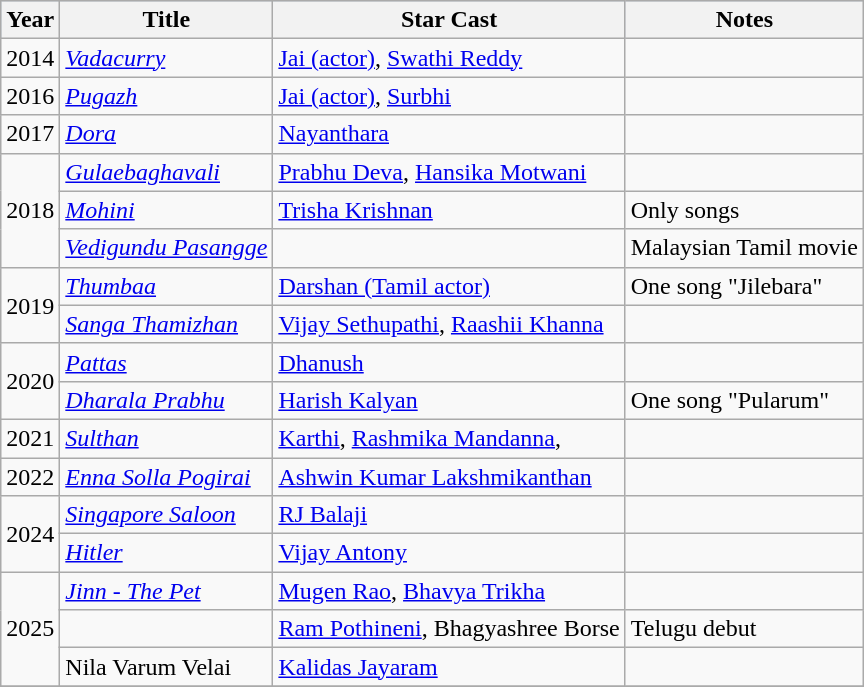<table class="wikitable sortable">
<tr style="text-align:center; background:LightSteelBlue; width:60%;">
<th>Year</th>
<th>Title</th>
<th>Star Cast</th>
<th>Notes</th>
</tr>
<tr>
<td>2014</td>
<td><em><a href='#'>Vadacurry</a></em></td>
<td><a href='#'>Jai (actor)</a>, <a href='#'>Swathi Reddy</a></td>
<td></td>
</tr>
<tr>
<td>2016</td>
<td><em><a href='#'>Pugazh</a></em></td>
<td><a href='#'>Jai (actor)</a>, <a href='#'>Surbhi</a></td>
<td></td>
</tr>
<tr>
<td>2017</td>
<td><em><a href='#'>Dora</a></em></td>
<td><a href='#'>Nayanthara</a></td>
<td></td>
</tr>
<tr>
<td rowspan="3">2018</td>
<td><em><a href='#'>Gulaebaghavali</a></em></td>
<td><a href='#'>Prabhu Deva</a>, <a href='#'>Hansika Motwani</a></td>
<td></td>
</tr>
<tr>
<td><em><a href='#'>Mohini</a></em></td>
<td><a href='#'>Trisha Krishnan</a></td>
<td>Only songs</td>
</tr>
<tr>
<td><em><a href='#'>Vedigundu Pasangge</a></em></td>
<td></td>
<td>Malaysian Tamil movie</td>
</tr>
<tr>
<td rowspan="2">2019</td>
<td><em><a href='#'>Thumbaa</a></em></td>
<td><a href='#'>Darshan (Tamil actor)</a></td>
<td>One song "Jilebara"</td>
</tr>
<tr>
<td><em><a href='#'>Sanga Thamizhan</a></em></td>
<td><a href='#'>Vijay Sethupathi</a>, <a href='#'>Raashii Khanna</a></td>
<td></td>
</tr>
<tr>
<td rowspan="2">2020</td>
<td><em><a href='#'>Pattas</a></em></td>
<td><a href='#'>Dhanush</a></td>
<td></td>
</tr>
<tr>
<td><em><a href='#'>Dharala Prabhu</a></em></td>
<td><a href='#'>Harish Kalyan</a></td>
<td>One song "Pularum"</td>
</tr>
<tr>
<td>2021</td>
<td><em><a href='#'>Sulthan</a></em></td>
<td><a href='#'>Karthi</a>, <a href='#'>Rashmika Mandanna</a>,</td>
<td></td>
</tr>
<tr>
<td>2022</td>
<td><em><a href='#'>Enna Solla Pogirai</a></em></td>
<td><a href='#'>Ashwin Kumar Lakshmikanthan</a></td>
<td></td>
</tr>
<tr>
<td rowspan="2">2024</td>
<td><em><a href='#'>Singapore Saloon</a></em></td>
<td><a href='#'>RJ Balaji</a></td>
<td></td>
</tr>
<tr>
<td><em><a href='#'>Hitler</a></em></td>
<td><a href='#'>Vijay Antony</a></td>
<td></td>
</tr>
<tr>
<td rowspan="3">2025</td>
<td><a href='#'><em>Jinn - The Pet</em></a></td>
<td><a href='#'>Mugen Rao</a>, <a href='#'>Bhavya Trikha</a></td>
<td></td>
</tr>
<tr>
<td></td>
<td><a href='#'>Ram Pothineni</a>, Bhagyashree Borse</td>
<td>Telugu debut</td>
</tr>
<tr>
<td>Nila Varum Velai</td>
<td><a href='#'>Kalidas Jayaram</a></td>
<td></td>
</tr>
<tr>
</tr>
</table>
